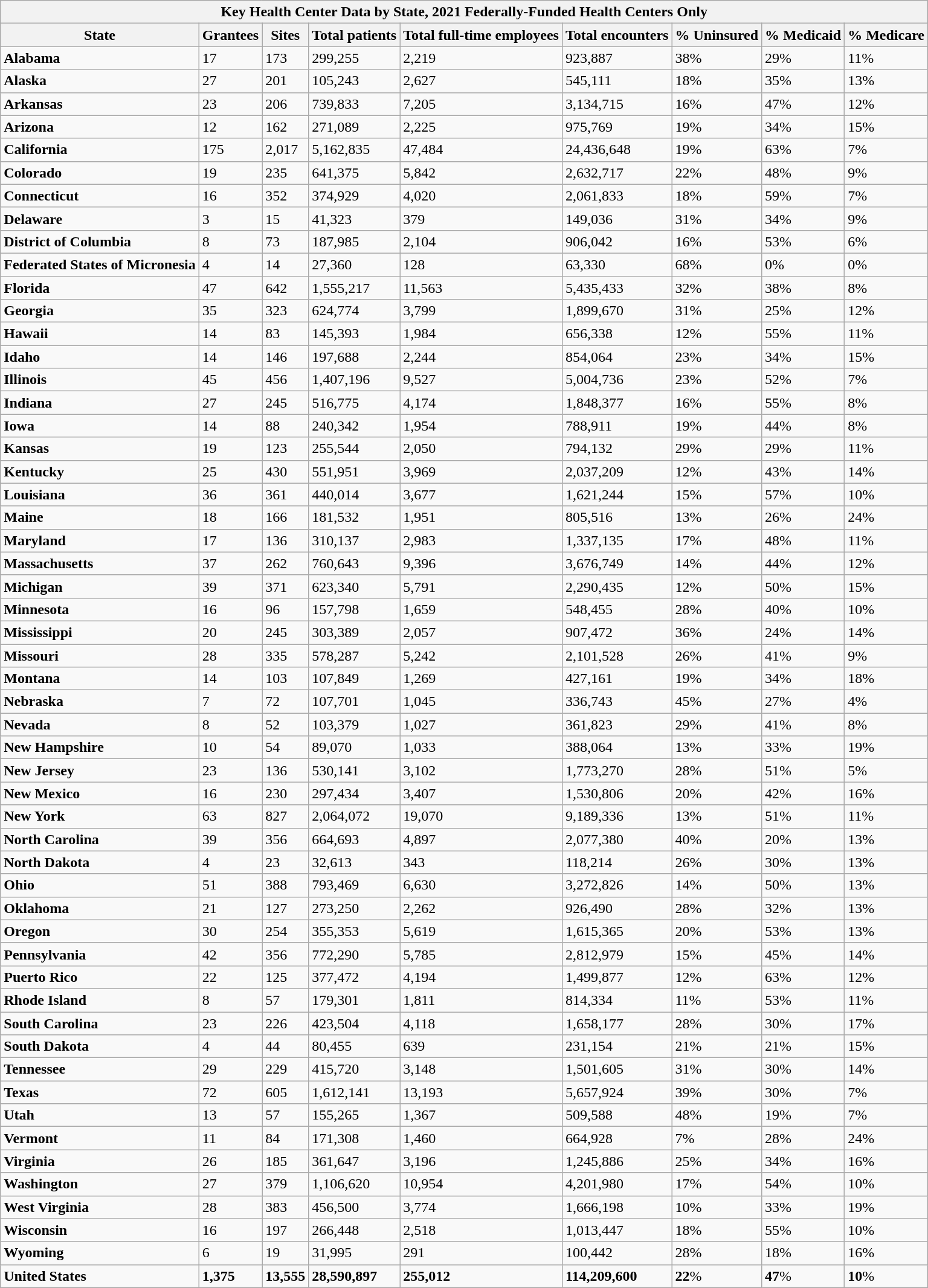<table class="wikitable sortable collapsible collapsed">
<tr>
<th colspan="9">Key Health Center Data by State, 2021 Federally-Funded Health Centers Only</th>
</tr>
<tr>
<th>State</th>
<th>Grantees</th>
<th>Sites</th>
<th>Total patients</th>
<th>Total full-time employees</th>
<th>Total encounters</th>
<th>% Uninsured</th>
<th>% Medicaid</th>
<th>% Medicare</th>
</tr>
<tr>
<td><strong>Alabama</strong></td>
<td>17</td>
<td>173</td>
<td>299,255</td>
<td>2,219</td>
<td>923,887</td>
<td>38%</td>
<td>29%</td>
<td>11%</td>
</tr>
<tr>
<td><strong>Alaska</strong></td>
<td>27</td>
<td>201</td>
<td>105,243</td>
<td>2,627</td>
<td>545,111</td>
<td>18%</td>
<td>35%</td>
<td>13%</td>
</tr>
<tr>
<td><strong>Arkansas</strong></td>
<td>23</td>
<td>206</td>
<td>739,833</td>
<td>7,205</td>
<td>3,134,715</td>
<td>16%</td>
<td>47%</td>
<td>12%</td>
</tr>
<tr>
<td><strong>Arizona</strong></td>
<td>12</td>
<td>162</td>
<td>271,089</td>
<td>2,225</td>
<td>975,769</td>
<td>19%</td>
<td>34%</td>
<td>15%</td>
</tr>
<tr>
<td><strong>California</strong></td>
<td>175</td>
<td>2,017</td>
<td>5,162,835</td>
<td>47,484</td>
<td>24,436,648</td>
<td>19%</td>
<td>63%</td>
<td>7%</td>
</tr>
<tr>
<td><strong>Colorado</strong></td>
<td>19</td>
<td>235</td>
<td>641,375</td>
<td>5,842</td>
<td>2,632,717</td>
<td>22%</td>
<td>48%</td>
<td>9%</td>
</tr>
<tr>
<td><strong>Connecticut</strong></td>
<td>16</td>
<td>352</td>
<td>374,929</td>
<td>4,020</td>
<td>2,061,833</td>
<td>18%</td>
<td>59%</td>
<td>7%</td>
</tr>
<tr>
<td><strong>Delaware</strong></td>
<td>3</td>
<td>15</td>
<td>41,323</td>
<td>379</td>
<td>149,036</td>
<td>31%</td>
<td>34%</td>
<td>9%</td>
</tr>
<tr>
<td><strong>District of Columbia</strong></td>
<td>8</td>
<td>73</td>
<td>187,985</td>
<td>2,104</td>
<td>906,042</td>
<td>16%</td>
<td>53%</td>
<td>6%</td>
</tr>
<tr>
<td><strong>Federated States of Micronesia</strong></td>
<td>4</td>
<td>14</td>
<td>27,360</td>
<td>128</td>
<td>63,330</td>
<td>68%</td>
<td>0%</td>
<td>0%</td>
</tr>
<tr>
<td><strong>Florida</strong></td>
<td>47</td>
<td>642</td>
<td>1,555,217</td>
<td>11,563</td>
<td>5,435,433</td>
<td>32%</td>
<td>38%</td>
<td>8%</td>
</tr>
<tr>
<td><strong>Georgia</strong></td>
<td>35</td>
<td>323</td>
<td>624,774</td>
<td>3,799</td>
<td>1,899,670</td>
<td>31%</td>
<td>25%</td>
<td>12%</td>
</tr>
<tr>
<td><strong>Hawaii</strong></td>
<td>14</td>
<td>83</td>
<td>145,393</td>
<td>1,984</td>
<td>656,338</td>
<td>12%</td>
<td>55%</td>
<td>11%</td>
</tr>
<tr>
<td><strong>Idaho</strong></td>
<td>14</td>
<td>146</td>
<td>197,688</td>
<td>2,244</td>
<td>854,064</td>
<td>23%</td>
<td>34%</td>
<td>15%</td>
</tr>
<tr>
<td><strong>Illinois</strong></td>
<td>45</td>
<td>456</td>
<td>1,407,196</td>
<td>9,527</td>
<td>5,004,736</td>
<td>23%</td>
<td>52%</td>
<td>7%</td>
</tr>
<tr>
<td><strong>Indiana</strong></td>
<td>27</td>
<td>245</td>
<td>516,775</td>
<td>4,174</td>
<td>1,848,377</td>
<td>16%</td>
<td>55%</td>
<td>8%</td>
</tr>
<tr>
<td><strong>Iowa</strong></td>
<td>14</td>
<td>88</td>
<td>240,342</td>
<td>1,954</td>
<td>788,911</td>
<td>19%</td>
<td>44%</td>
<td>8%</td>
</tr>
<tr>
<td><strong>Kansas</strong></td>
<td>19</td>
<td>123</td>
<td>255,544</td>
<td>2,050</td>
<td>794,132</td>
<td>29%</td>
<td>29%</td>
<td>11%</td>
</tr>
<tr>
<td><strong>Kentucky</strong></td>
<td>25</td>
<td>430</td>
<td>551,951</td>
<td>3,969</td>
<td>2,037,209</td>
<td>12%</td>
<td>43%</td>
<td>14%</td>
</tr>
<tr>
<td><strong>Louisiana</strong></td>
<td>36</td>
<td>361</td>
<td>440,014</td>
<td>3,677</td>
<td>1,621,244</td>
<td>15%</td>
<td>57%</td>
<td>10%</td>
</tr>
<tr>
<td><strong>Maine</strong></td>
<td>18</td>
<td>166</td>
<td>181,532</td>
<td>1,951</td>
<td>805,516</td>
<td>13%</td>
<td>26%</td>
<td>24%</td>
</tr>
<tr>
<td><strong>Maryland</strong></td>
<td>17</td>
<td>136</td>
<td>310,137</td>
<td>2,983</td>
<td>1,337,135</td>
<td>17%</td>
<td>48%</td>
<td>11%</td>
</tr>
<tr>
<td><strong>Massachusetts</strong></td>
<td>37</td>
<td>262</td>
<td>760,643</td>
<td>9,396</td>
<td>3,676,749</td>
<td>14%</td>
<td>44%</td>
<td>12%</td>
</tr>
<tr>
<td><strong>Michigan</strong></td>
<td>39</td>
<td>371</td>
<td>623,340</td>
<td>5,791</td>
<td>2,290,435</td>
<td>12%</td>
<td>50%</td>
<td>15%</td>
</tr>
<tr>
<td><strong>Minnesota</strong></td>
<td>16</td>
<td>96</td>
<td>157,798</td>
<td>1,659</td>
<td>548,455</td>
<td>28%</td>
<td>40%</td>
<td>10%</td>
</tr>
<tr>
<td><strong>Mississippi</strong></td>
<td>20</td>
<td>245</td>
<td>303,389</td>
<td>2,057</td>
<td>907,472</td>
<td>36%</td>
<td>24%</td>
<td>14%</td>
</tr>
<tr>
<td><strong>Missouri</strong></td>
<td>28</td>
<td>335</td>
<td>578,287</td>
<td>5,242</td>
<td>2,101,528</td>
<td>26%</td>
<td>41%</td>
<td>9%</td>
</tr>
<tr>
<td><strong>Montana</strong></td>
<td>14</td>
<td>103</td>
<td>107,849</td>
<td>1,269</td>
<td>427,161</td>
<td>19%</td>
<td>34%</td>
<td>18%</td>
</tr>
<tr>
<td><strong>Nebraska</strong></td>
<td>7</td>
<td>72</td>
<td>107,701</td>
<td>1,045</td>
<td>336,743</td>
<td>45%</td>
<td>27%</td>
<td>4%</td>
</tr>
<tr>
<td><strong>Nevada</strong></td>
<td>8</td>
<td>52</td>
<td>103,379</td>
<td>1,027</td>
<td>361,823</td>
<td>29%</td>
<td>41%</td>
<td>8%</td>
</tr>
<tr>
<td><strong>New Hampshire</strong></td>
<td>10</td>
<td>54</td>
<td>89,070</td>
<td>1,033</td>
<td>388,064</td>
<td>13%</td>
<td>33%</td>
<td>19%</td>
</tr>
<tr>
<td><strong>New Jersey</strong></td>
<td>23</td>
<td>136</td>
<td>530,141</td>
<td>3,102</td>
<td>1,773,270</td>
<td>28%</td>
<td>51%</td>
<td>5%</td>
</tr>
<tr>
<td><strong>New Mexico</strong></td>
<td>16</td>
<td>230</td>
<td>297,434</td>
<td>3,407</td>
<td>1,530,806</td>
<td>20%</td>
<td>42%</td>
<td>16%</td>
</tr>
<tr>
<td><strong>New York</strong></td>
<td>63</td>
<td>827</td>
<td>2,064,072</td>
<td>19,070</td>
<td>9,189,336</td>
<td>13%</td>
<td>51%</td>
<td>11%</td>
</tr>
<tr>
<td><strong>North Carolina</strong></td>
<td>39</td>
<td>356</td>
<td>664,693</td>
<td>4,897</td>
<td>2,077,380</td>
<td>40%</td>
<td>20%</td>
<td>13%</td>
</tr>
<tr>
<td><strong>North Dakota</strong></td>
<td>4</td>
<td>23</td>
<td>32,613</td>
<td>343</td>
<td>118,214</td>
<td>26%</td>
<td>30%</td>
<td>13%</td>
</tr>
<tr>
<td><strong>Ohio</strong></td>
<td>51</td>
<td>388</td>
<td>793,469</td>
<td>6,630</td>
<td>3,272,826</td>
<td>14%</td>
<td>50%</td>
<td>13%</td>
</tr>
<tr>
<td><strong>Oklahoma</strong></td>
<td>21</td>
<td>127</td>
<td>273,250</td>
<td>2,262</td>
<td>926,490</td>
<td>28%</td>
<td>32%</td>
<td>13%</td>
</tr>
<tr>
<td><strong>Oregon</strong></td>
<td>30</td>
<td>254</td>
<td>355,353</td>
<td>5,619</td>
<td>1,615,365</td>
<td>20%</td>
<td>53%</td>
<td>13%</td>
</tr>
<tr>
<td><strong>Pennsylvania</strong></td>
<td>42</td>
<td>356</td>
<td>772,290</td>
<td>5,785</td>
<td>2,812,979</td>
<td>15%</td>
<td>45%</td>
<td>14%</td>
</tr>
<tr>
<td><strong>Puerto Rico</strong></td>
<td>22</td>
<td>125</td>
<td>377,472</td>
<td>4,194</td>
<td>1,499,877</td>
<td>12%</td>
<td>63%</td>
<td>12%</td>
</tr>
<tr>
<td><strong>Rhode Island</strong></td>
<td>8</td>
<td>57</td>
<td>179,301</td>
<td>1,811</td>
<td>814,334</td>
<td>11%</td>
<td>53%</td>
<td>11%</td>
</tr>
<tr>
<td><strong>South Carolina</strong></td>
<td>23</td>
<td>226</td>
<td>423,504</td>
<td>4,118</td>
<td>1,658,177</td>
<td>28%</td>
<td>30%</td>
<td>17%</td>
</tr>
<tr>
<td><strong>South Dakota</strong></td>
<td>4</td>
<td>44</td>
<td>80,455</td>
<td>639</td>
<td>231,154</td>
<td>21%</td>
<td>21%</td>
<td>15%</td>
</tr>
<tr>
<td><strong>Tennessee</strong></td>
<td>29</td>
<td>229</td>
<td>415,720</td>
<td>3,148</td>
<td>1,501,605</td>
<td>31%</td>
<td>30%</td>
<td>14%</td>
</tr>
<tr>
<td><strong>Texas</strong></td>
<td>72</td>
<td>605</td>
<td>1,612,141</td>
<td>13,193</td>
<td>5,657,924</td>
<td>39%</td>
<td>30%</td>
<td>7%</td>
</tr>
<tr>
<td><strong>Utah</strong></td>
<td>13</td>
<td>57</td>
<td>155,265</td>
<td>1,367</td>
<td>509,588</td>
<td>48%</td>
<td>19%</td>
<td>7%</td>
</tr>
<tr>
<td><strong>Vermont</strong></td>
<td>11</td>
<td>84</td>
<td>171,308</td>
<td>1,460</td>
<td>664,928</td>
<td>7%</td>
<td>28%</td>
<td>24%</td>
</tr>
<tr>
<td><strong>Virginia</strong></td>
<td>26</td>
<td>185</td>
<td>361,647</td>
<td>3,196</td>
<td>1,245,886</td>
<td>25%</td>
<td>34%</td>
<td>16%</td>
</tr>
<tr>
<td><strong>Washington</strong></td>
<td>27</td>
<td>379</td>
<td>1,106,620</td>
<td>10,954</td>
<td>4,201,980</td>
<td>17%</td>
<td>54%</td>
<td>10%</td>
</tr>
<tr>
<td><strong>West Virginia</strong></td>
<td>28</td>
<td>383</td>
<td>456,500</td>
<td>3,774</td>
<td>1,666,198</td>
<td>10%</td>
<td>33%</td>
<td>19%</td>
</tr>
<tr>
<td><strong>Wisconsin</strong></td>
<td>16</td>
<td>197</td>
<td>266,448</td>
<td>2,518</td>
<td>1,013,447</td>
<td>18%</td>
<td>55%</td>
<td>10%</td>
</tr>
<tr>
<td><strong>Wyoming</strong></td>
<td>6</td>
<td>19</td>
<td>31,995</td>
<td>291</td>
<td>100,442</td>
<td>28%</td>
<td>18%</td>
<td>16%</td>
</tr>
<tr>
<td><strong>United States</strong></td>
<td><strong>1,375</strong></td>
<td><strong>13,555 </strong></td>
<td><strong>28,590,897 </strong></td>
<td><strong>255,012 </strong></td>
<td><strong>114,209,600 </strong></td>
<td><strong>22</strong>%</td>
<td><strong>47</strong>%</td>
<td><strong>10</strong>%</td>
</tr>
</table>
